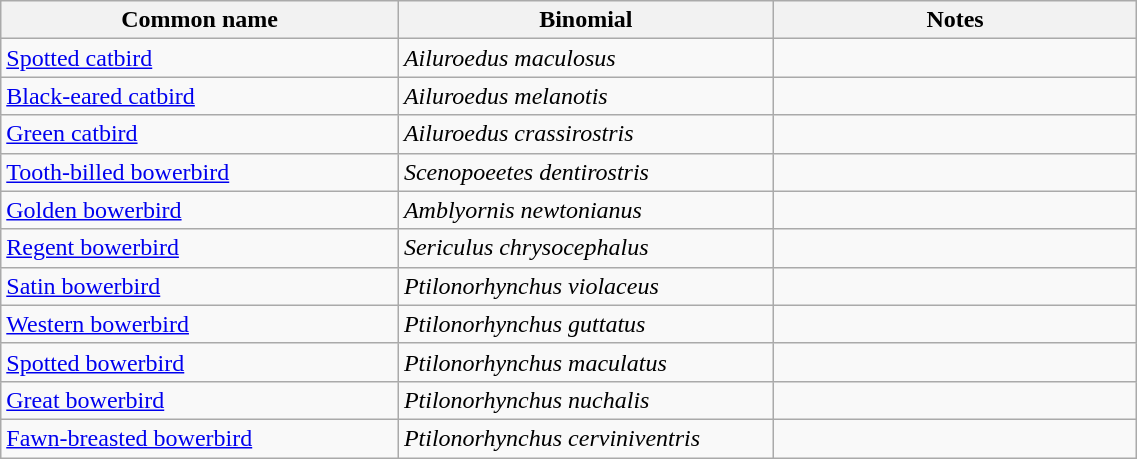<table style="width:60%;" class="wikitable">
<tr>
<th width=35%>Common name</th>
<th width=33%>Binomial</th>
<th width=32%>Notes</th>
</tr>
<tr>
<td><a href='#'>Spotted catbird</a></td>
<td><em>Ailuroedus maculosus</em></td>
<td></td>
</tr>
<tr>
<td><a href='#'>Black-eared catbird</a></td>
<td><em>Ailuroedus melanotis</em></td>
<td></td>
</tr>
<tr>
<td><a href='#'>Green catbird</a></td>
<td><em>Ailuroedus crassirostris</em></td>
<td></td>
</tr>
<tr>
<td><a href='#'>Tooth-billed bowerbird</a></td>
<td><em>Scenopoeetes dentirostris</em></td>
<td></td>
</tr>
<tr>
<td><a href='#'>Golden bowerbird</a></td>
<td><em>Amblyornis newtonianus</em></td>
<td></td>
</tr>
<tr>
<td><a href='#'>Regent bowerbird</a></td>
<td><em>Sericulus chrysocephalus</em></td>
<td></td>
</tr>
<tr>
<td><a href='#'>Satin bowerbird</a></td>
<td><em>Ptilonorhynchus violaceus</em></td>
<td></td>
</tr>
<tr>
<td><a href='#'>Western bowerbird</a></td>
<td><em>Ptilonorhynchus guttatus</em></td>
<td></td>
</tr>
<tr>
<td><a href='#'>Spotted bowerbird</a></td>
<td><em>Ptilonorhynchus maculatus</em></td>
<td></td>
</tr>
<tr>
<td><a href='#'>Great bowerbird</a></td>
<td><em>Ptilonorhynchus nuchalis</em></td>
<td></td>
</tr>
<tr>
<td><a href='#'>Fawn-breasted bowerbird</a></td>
<td><em>Ptilonorhynchus cerviniventris</em></td>
<td></td>
</tr>
</table>
